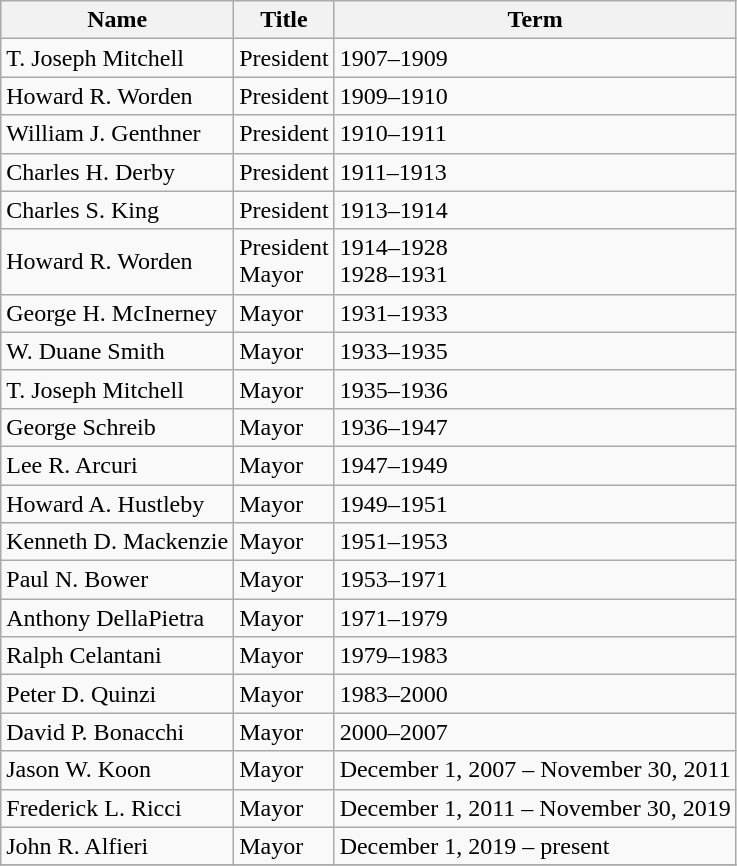<table class="wikitable">
<tr>
<th>Name</th>
<th>Title</th>
<th>Term</th>
</tr>
<tr>
<td>T. Joseph Mitchell</td>
<td>President</td>
<td>1907–1909</td>
</tr>
<tr>
<td>Howard R. Worden</td>
<td>President</td>
<td>1909–1910</td>
</tr>
<tr>
<td>William J. Genthner</td>
<td>President</td>
<td>1910–1911</td>
</tr>
<tr>
<td>Charles H. Derby</td>
<td>President</td>
<td>1911–1913</td>
</tr>
<tr>
<td>Charles S. King</td>
<td>President</td>
<td>1913–1914</td>
</tr>
<tr>
<td>Howard R. Worden</td>
<td>President<br>Mayor</td>
<td>1914–1928<br>1928–1931</td>
</tr>
<tr>
<td>George H. McInerney</td>
<td>Mayor</td>
<td>1931–1933</td>
</tr>
<tr>
<td>W. Duane Smith</td>
<td>Mayor</td>
<td>1933–1935</td>
</tr>
<tr>
<td>T. Joseph Mitchell</td>
<td>Mayor</td>
<td>1935–1936</td>
</tr>
<tr>
<td>George Schreib</td>
<td>Mayor</td>
<td>1936–1947</td>
</tr>
<tr>
<td>Lee R. Arcuri</td>
<td>Mayor</td>
<td>1947–1949</td>
</tr>
<tr>
<td>Howard A. Hustleby</td>
<td>Mayor</td>
<td>1949–1951</td>
</tr>
<tr>
<td>Kenneth D. Mackenzie</td>
<td>Mayor</td>
<td>1951–1953</td>
</tr>
<tr>
<td>Paul N. Bower</td>
<td>Mayor</td>
<td>1953–1971</td>
</tr>
<tr>
<td>Anthony DellaPietra</td>
<td>Mayor</td>
<td>1971–1979</td>
</tr>
<tr>
<td>Ralph Celantani</td>
<td>Mayor</td>
<td>1979–1983</td>
</tr>
<tr>
<td>Peter D. Quinzi</td>
<td>Mayor</td>
<td>1983–2000</td>
</tr>
<tr>
<td>David P. Bonacchi</td>
<td>Mayor</td>
<td>2000–2007</td>
</tr>
<tr>
<td>Jason W. Koon</td>
<td>Mayor</td>
<td>December 1, 2007 – November 30, 2011</td>
</tr>
<tr>
<td>Frederick L. Ricci</td>
<td>Mayor</td>
<td>December 1, 2011 – November 30, 2019</td>
</tr>
<tr>
<td>John R. Alfieri</td>
<td>Mayor</td>
<td>December 1, 2019 – present</td>
</tr>
<tr>
</tr>
</table>
